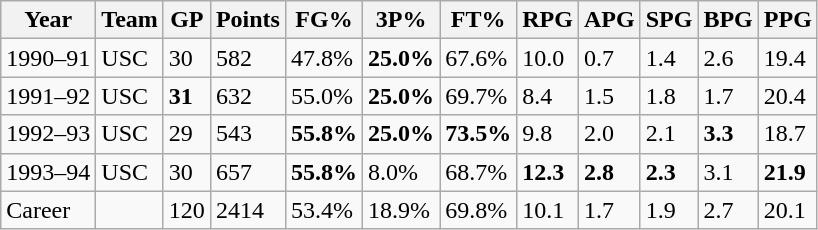<table class="wikitable">
<tr>
<th>Year</th>
<th>Team</th>
<th>GP</th>
<th>Points</th>
<th>FG%</th>
<th>3P%</th>
<th>FT%</th>
<th>RPG</th>
<th>APG</th>
<th>SPG</th>
<th>BPG</th>
<th>PPG</th>
</tr>
<tr>
<td>1990–91</td>
<td>USC</td>
<td>30</td>
<td>582</td>
<td>47.8%</td>
<td><strong>25.0%</strong></td>
<td>67.6%</td>
<td>10.0</td>
<td>0.7</td>
<td>1.4</td>
<td>2.6</td>
<td>19.4</td>
</tr>
<tr>
<td>1991–92</td>
<td>USC</td>
<td><strong>31</strong></td>
<td>632</td>
<td>55.0%</td>
<td><strong>25.0%</strong></td>
<td>69.7%</td>
<td>8.4</td>
<td>1.5</td>
<td>1.8</td>
<td>1.7</td>
<td>20.4</td>
</tr>
<tr>
<td>1992–93</td>
<td>USC</td>
<td>29</td>
<td>543</td>
<td><strong>55.8%</strong></td>
<td><strong>25.0%</strong></td>
<td><strong>73.5%</strong></td>
<td>9.8</td>
<td>2.0</td>
<td>2.1</td>
<td><strong>3.3</strong></td>
<td>18.7</td>
</tr>
<tr>
<td>1993–94</td>
<td>USC</td>
<td>30</td>
<td>657</td>
<td><strong>55.8%</strong></td>
<td>8.0%</td>
<td>68.7%</td>
<td><strong>12.3</strong></td>
<td><strong>2.8</strong></td>
<td><strong>2.3</strong></td>
<td>3.1</td>
<td><strong>21.9</strong></td>
</tr>
<tr>
<td>Career</td>
<td></td>
<td>120</td>
<td>2414</td>
<td>53.4%</td>
<td>18.9%</td>
<td>69.8%</td>
<td>10.1</td>
<td>1.7</td>
<td>1.9</td>
<td>2.7</td>
<td>20.1</td>
</tr>
</table>
